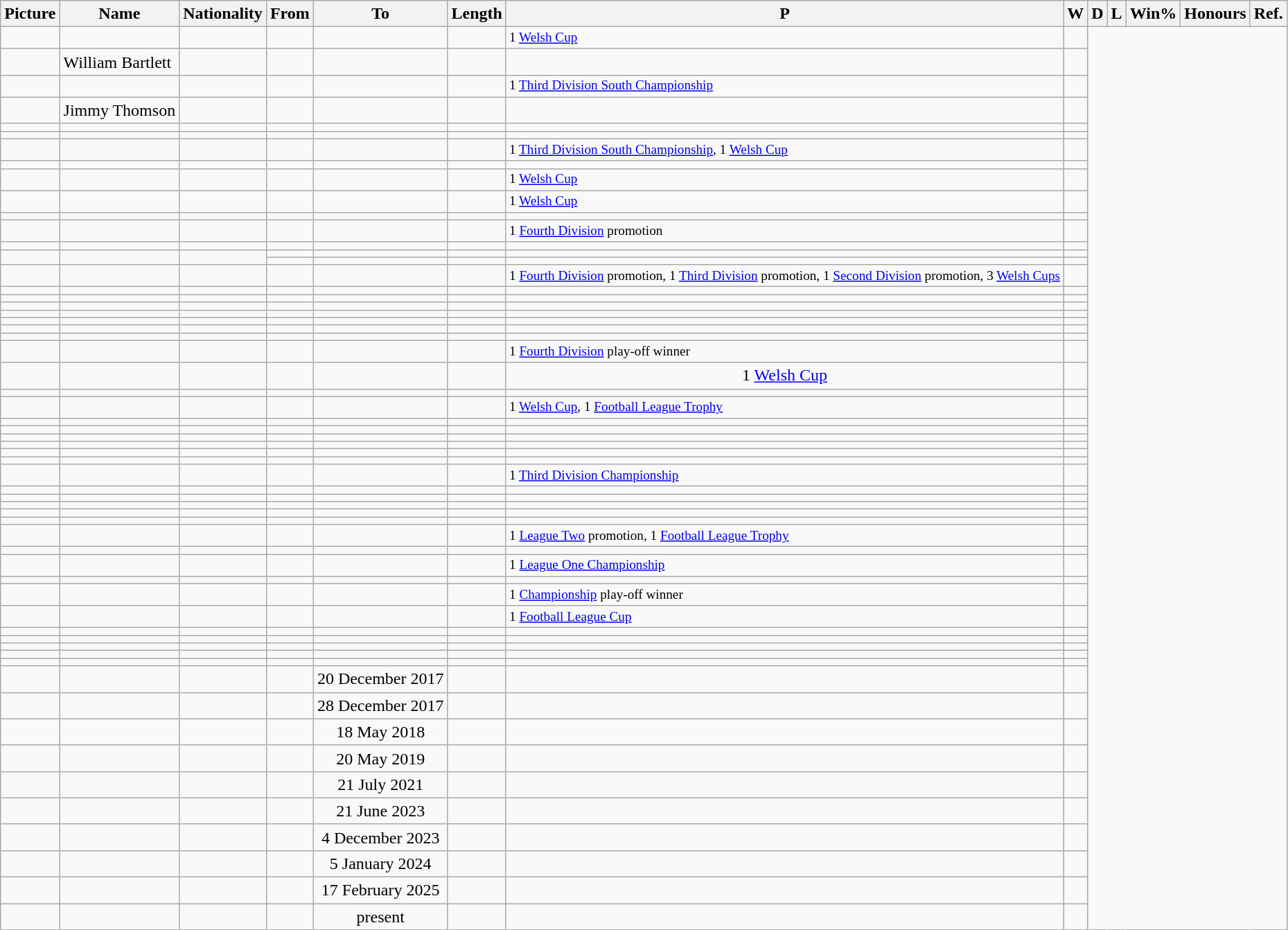<table class="wikitable sortable" style="text-align: center">
<tr>
<th>Picture</th>
<th>Name</th>
<th>Nationality</th>
<th>From</th>
<th>To</th>
<th>Length</th>
<th>P</th>
<th>W</th>
<th>D</th>
<th>L</th>
<th>Win%</th>
<th>Honours</th>
<th>Ref.</th>
</tr>
<tr>
<td></td>
<td align="left"></td>
<td align="left"></td>
<td></td>
<td></td>
<td></td>
<td align=left style="font-size: 80%">1 <a href='#'>Welsh Cup</a></td>
<td></td>
</tr>
<tr>
<td></td>
<td align="left">William Bartlett</td>
<td align="left"></td>
<td></td>
<td></td>
<td></td>
<td></td>
<td></td>
</tr>
<tr>
<td></td>
<td align="left"></td>
<td align="left"></td>
<td></td>
<td></td>
<td></td>
<td align=left style="font-size: 80%">1 <a href='#'>Third Division South Championship</a></td>
<td></td>
</tr>
<tr>
<td></td>
<td align="left">Jimmy Thomson</td>
<td align="left"></td>
<td></td>
<td></td>
<td></td>
<td></td>
<td></td>
</tr>
<tr>
<td></td>
<td align="left"></td>
<td align="left"></td>
<td></td>
<td></td>
<td></td>
<td></td>
<td></td>
</tr>
<tr>
<td></td>
<td align="left"></td>
<td align="left"></td>
<td></td>
<td></td>
<td></td>
<td></td>
<td></td>
</tr>
<tr>
<td></td>
<td align="left"></td>
<td align="left"></td>
<td></td>
<td></td>
<td></td>
<td align=left style="font-size: 80%">1 <a href='#'>Third Division South Championship</a>, 1 <a href='#'>Welsh Cup</a></td>
<td></td>
</tr>
<tr>
<td></td>
<td align="left"></td>
<td align="left"></td>
<td></td>
<td></td>
<td></td>
<td></td>
<td></td>
</tr>
<tr>
<td></td>
<td align="left"></td>
<td align="left"></td>
<td></td>
<td></td>
<td></td>
<td align=left style="font-size: 80%">1 <a href='#'>Welsh Cup</a></td>
<td></td>
</tr>
<tr>
<td></td>
<td align="left"></td>
<td align="left"></td>
<td></td>
<td></td>
<td></td>
<td align=left style="font-size: 80%">1 <a href='#'>Welsh Cup</a></td>
<td></td>
</tr>
<tr>
<td></td>
<td align="left"></td>
<td align="left"></td>
<td></td>
<td></td>
<td></td>
<td></td>
<td></td>
</tr>
<tr>
<td></td>
<td align="left"></td>
<td align="left"></td>
<td></td>
<td></td>
<td></td>
<td align=left style="font-size: 80%">1 <a href='#'>Fourth Division</a> promotion</td>
<td></td>
</tr>
<tr>
<td></td>
<td align="left"></td>
<td align="left"></td>
<td></td>
<td></td>
<td></td>
<td></td>
<td></td>
</tr>
<tr>
<td rowspan="2"></td>
<td align="left" rowspan="2"></td>
<td align="left" rowspan="2"></td>
<td></td>
<td></td>
<td></td>
<td></td>
<td></td>
</tr>
<tr>
<td></td>
<td></td>
<td></td>
<td></td>
<td></td>
</tr>
<tr>
<td align=center></td>
<td align="left"></td>
<td align="left"></td>
<td></td>
<td></td>
<td></td>
<td align=left style="font-size: 80%">1 <a href='#'>Fourth Division</a> promotion, 1 <a href='#'>Third Division</a> promotion, 1 <a href='#'>Second Division</a> promotion, 3 <a href='#'>Welsh Cups</a></td>
<td></td>
</tr>
<tr>
<td></td>
<td align="left"></td>
<td align="left"></td>
<td></td>
<td></td>
<td></td>
<td></td>
<td></td>
</tr>
<tr>
<td align=center></td>
<td align="left"></td>
<td align="left"></td>
<td></td>
<td></td>
<td></td>
<td></td>
<td></td>
</tr>
<tr>
<td></td>
<td align="left"></td>
<td align="left"></td>
<td></td>
<td></td>
<td></td>
<td></td>
<td></td>
</tr>
<tr>
<td></td>
<td align="left"></td>
<td align="left"></td>
<td></td>
<td></td>
<td></td>
<td></td>
<td></td>
</tr>
<tr>
<td></td>
<td align="left"></td>
<td align="left"></td>
<td></td>
<td></td>
<td></td>
<td></td>
<td></td>
</tr>
<tr>
<td></td>
<td align="left"></td>
<td align="left"></td>
<td></td>
<td></td>
<td></td>
<td></td>
<td></td>
</tr>
<tr>
<td></td>
<td align="left"></td>
<td align="left"></td>
<td></td>
<td></td>
<td></td>
<td></td>
<td></td>
</tr>
<tr>
<td align=center></td>
<td align="left"></td>
<td align="left"></td>
<td></td>
<td></td>
<td></td>
<td align=left style="font-size: 80%">1 <a href='#'>Fourth Division</a> play-off winner</td>
<td></td>
</tr>
<tr>
<td></td>
<td align="left"></td>
<td align="left"></td>
<td></td>
<td></td>
<td></td>
<td>1 <a href='#'>Welsh Cup</a></td>
<td></td>
</tr>
<tr>
<td align=center></td>
<td align="left"></td>
<td align="left"></td>
<td></td>
<td></td>
<td></td>
<td></td>
<td></td>
</tr>
<tr>
<td></td>
<td align="left"></td>
<td align="left"></td>
<td></td>
<td></td>
<td></td>
<td align=left style="font-size: 80%">1 <a href='#'>Welsh Cup</a>, 1 <a href='#'>Football League Trophy</a></td>
<td></td>
</tr>
<tr>
<td></td>
<td align="left"></td>
<td align="left"></td>
<td></td>
<td></td>
<td></td>
<td></td>
<td></td>
</tr>
<tr>
<td></td>
<td align="left"></td>
<td align="left"></td>
<td></td>
<td></td>
<td></td>
<td></td>
<td></td>
</tr>
<tr>
<td></td>
<td align="left"></td>
<td align="left"></td>
<td></td>
<td></td>
<td></td>
<td></td>
<td></td>
</tr>
<tr>
<td align=center></td>
<td align="left"></td>
<td align="left"></td>
<td></td>
<td></td>
<td></td>
<td></td>
<td></td>
</tr>
<tr>
<td align=center></td>
<td align="left"></td>
<td align="left"></td>
<td></td>
<td></td>
<td></td>
<td></td>
<td></td>
</tr>
<tr>
<td></td>
<td align="left"></td>
<td align="left"></td>
<td></td>
<td></td>
<td></td>
<td></td>
<td></td>
</tr>
<tr>
<td></td>
<td align="left"></td>
<td align="left"></td>
<td></td>
<td></td>
<td></td>
<td align=left style="font-size: 80%">1 <a href='#'>Third Division Championship</a></td>
<td></td>
</tr>
<tr>
<td></td>
<td align="left"></td>
<td align="left"></td>
<td></td>
<td></td>
<td></td>
<td></td>
<td></td>
</tr>
<tr>
<td></td>
<td align="left"></td>
<td align="left"></td>
<td></td>
<td></td>
<td></td>
<td></td>
<td></td>
</tr>
<tr>
<td></td>
<td align="left"></td>
<td align="left"></td>
<td></td>
<td></td>
<td></td>
<td></td>
<td></td>
</tr>
<tr>
<td></td>
<td align="left"></td>
<td align="left"></td>
<td></td>
<td></td>
<td></td>
<td></td>
<td></td>
</tr>
<tr>
<td></td>
<td align="left"></td>
<td align="left"></td>
<td></td>
<td></td>
<td></td>
<td></td>
<td></td>
</tr>
<tr>
<td align=center></td>
<td align="left"></td>
<td align="left"></td>
<td></td>
<td></td>
<td></td>
<td align=left style="font-size: 80%">1 <a href='#'>League Two</a> promotion, 1 <a href='#'>Football League Trophy</a></td>
<td></td>
</tr>
<tr>
<td align=center></td>
<td align="left"></td>
<td align="left"></td>
<td></td>
<td></td>
<td></td>
<td></td>
<td></td>
</tr>
<tr>
<td align=center></td>
<td align="left"></td>
<td align="left"></td>
<td></td>
<td></td>
<td></td>
<td align=left style="font-size: 80%">1 <a href='#'>League One Championship</a></td>
<td></td>
</tr>
<tr>
<td align=center></td>
<td align="left"></td>
<td align="left"></td>
<td></td>
<td></td>
<td></td>
<td></td>
<td></td>
</tr>
<tr>
<td align=center></td>
<td align="left"></td>
<td align="left"></td>
<td></td>
<td></td>
<td></td>
<td align=left style="font-size: 80%">1 <a href='#'>Championship</a> play-off winner</td>
<td></td>
</tr>
<tr>
<td align=center></td>
<td align="left"></td>
<td align="left"></td>
<td></td>
<td></td>
<td></td>
<td align=left style="font-size: 80%">1 <a href='#'>Football League Cup</a></td>
<td></td>
</tr>
<tr>
<td align="center"></td>
<td align="left"></td>
<td align="left"></td>
<td></td>
<td></td>
<td></td>
<td></td>
<td></td>
</tr>
<tr>
<td></td>
<td align="left"></td>
<td align="left"></td>
<td></td>
<td></td>
<td></td>
<td></td>
<td></td>
</tr>
<tr>
<td align="center"></td>
<td align="left"></td>
<td align="left"></td>
<td></td>
<td></td>
<td></td>
<td></td>
<td></td>
</tr>
<tr>
<td align="center"></td>
<td align="left"></td>
<td align="left"></td>
<td></td>
<td></td>
<td></td>
<td></td>
<td></td>
</tr>
<tr>
<td></td>
<td align="left"></td>
<td align="left"></td>
<td></td>
<td></td>
<td></td>
<td></td>
<td></td>
</tr>
<tr>
<td align="center"></td>
<td align="left"></td>
<td align="left"></td>
<td></td>
<td>20 December 2017</td>
<td></td>
<td></td>
<td></td>
</tr>
<tr>
<td align="center"></td>
<td align="left"></td>
<td align="left"></td>
<td></td>
<td>28 December 2017</td>
<td></td>
<td></td>
<td></td>
</tr>
<tr>
<td align="center"></td>
<td align="left"></td>
<td align="left"></td>
<td></td>
<td>18 May 2018</td>
<td></td>
<td></td>
<td></td>
</tr>
<tr>
<td align="center"></td>
<td align="left"></td>
<td align="left"></td>
<td></td>
<td>20 May 2019</td>
<td></td>
<td></td>
<td></td>
</tr>
<tr>
<td align="center"></td>
<td align="left"></td>
<td align="left"></td>
<td></td>
<td>21 July 2021</td>
<td></td>
<td></td>
<td></td>
</tr>
<tr>
<td align="center"></td>
<td align="left"></td>
<td align="left"></td>
<td></td>
<td>21 June 2023</td>
<td></td>
<td></td>
<td></td>
</tr>
<tr>
<td align="center"></td>
<td align="left"></td>
<td align="left"></td>
<td></td>
<td>4 December 2023</td>
<td></td>
<td></td>
<td></td>
</tr>
<tr>
<td></td>
<td align="left"></td>
<td align="left"></td>
<td></td>
<td>5 January 2024</td>
<td></td>
<td></td>
<td></td>
</tr>
<tr>
<td align="center"></td>
<td align="left"></td>
<td align="left"></td>
<td></td>
<td>17 February 2025</td>
<td></td>
<td></td>
<td></td>
</tr>
<tr>
<td></td>
<td align="left"></td>
<td align="left"></td>
<td></td>
<td>present</td>
<td></td>
<td></td>
<td></td>
</tr>
</table>
